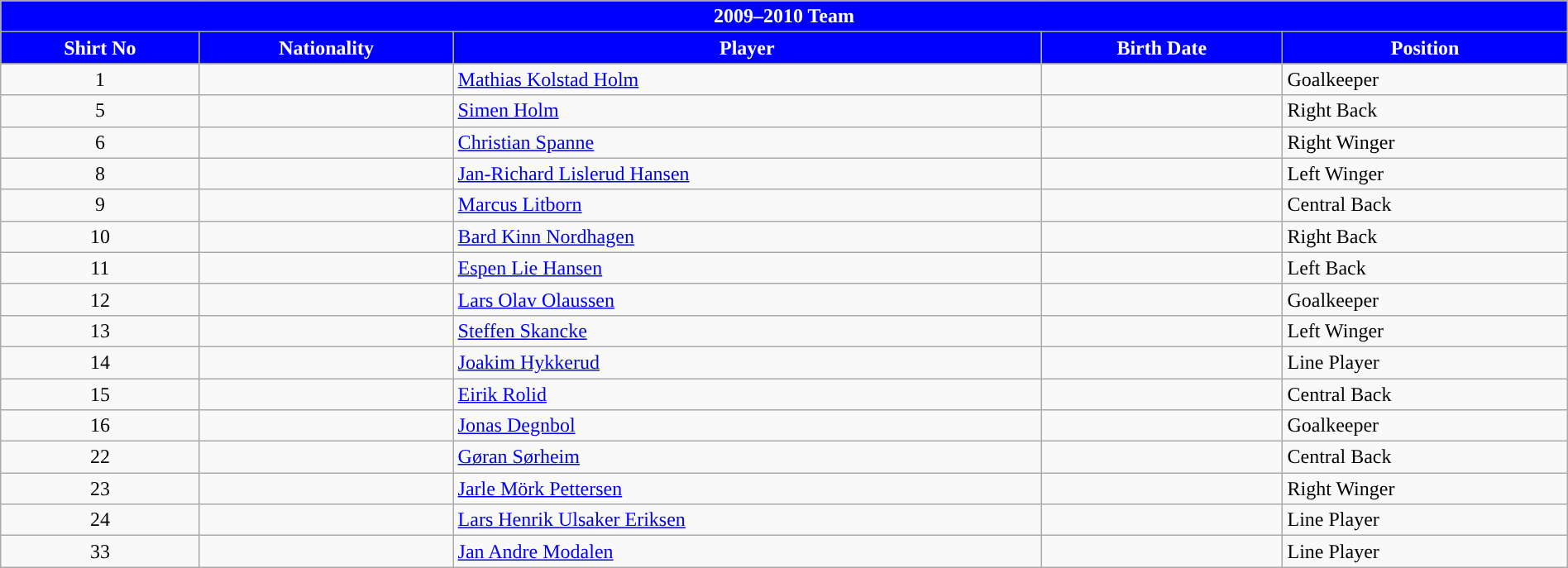<table class="wikitable collapsible collapsed" style="width:100%">
<tr>
<th colspan=5 style="background-color:#0000FF;color:#FFFFFF;text-align:center;"> <strong>2009–2010 Team</strong></th>
</tr>
<tr>
<th style="color:#FFFFFF; background:#0000FF">Shirt No</th>
<th style="color:#FFFFFF; background:#0000FF">Nationality</th>
<th style="color:#FFFFFF; background:#0000FF">Player</th>
<th style="color:#FFFFFF; background:#0000FF">Birth Date</th>
<th style="color:#FFFFFF; background:#0000FF">Position</th>
</tr>
<tr>
<td align=center>1</td>
<td></td>
<td><a href='#'>Mathias Kolstad Holm</a></td>
<td></td>
<td>Goalkeeper</td>
</tr>
<tr>
<td align=center>5</td>
<td></td>
<td><a href='#'>Simen Holm</a></td>
<td></td>
<td>Right Back</td>
</tr>
<tr>
<td align=center>6</td>
<td></td>
<td><a href='#'>Christian Spanne</a></td>
<td></td>
<td>Right Winger</td>
</tr>
<tr>
<td align=center>8</td>
<td></td>
<td><a href='#'>Jan-Richard Lislerud Hansen</a></td>
<td></td>
<td>Left Winger</td>
</tr>
<tr>
<td align=center>9</td>
<td></td>
<td><a href='#'>Marcus Litborn</a></td>
<td></td>
<td>Central Back</td>
</tr>
<tr>
<td align=center>10</td>
<td></td>
<td><a href='#'>Bard Kinn Nordhagen</a></td>
<td></td>
<td>Right Back</td>
</tr>
<tr>
<td align=center>11</td>
<td></td>
<td><a href='#'>Espen Lie Hansen</a></td>
<td></td>
<td>Left Back</td>
</tr>
<tr>
<td align=center>12</td>
<td></td>
<td><a href='#'>Lars Olav Olaussen</a></td>
<td></td>
<td>Goalkeeper</td>
</tr>
<tr>
<td align=center>13</td>
<td></td>
<td><a href='#'>Steffen Skancke</a></td>
<td></td>
<td>Left Winger</td>
</tr>
<tr>
<td align=center>14</td>
<td></td>
<td><a href='#'>Joakim Hykkerud</a></td>
<td></td>
<td>Line Player</td>
</tr>
<tr>
<td align=center>15</td>
<td></td>
<td><a href='#'>Eirik Rolid</a></td>
<td></td>
<td>Central Back</td>
</tr>
<tr>
<td align=center>16</td>
<td></td>
<td><a href='#'>Jonas Degnbol</a></td>
<td></td>
<td>Goalkeeper</td>
</tr>
<tr>
<td align=center>22</td>
<td></td>
<td><a href='#'>Gøran Sørheim</a></td>
<td></td>
<td>Central Back</td>
</tr>
<tr>
<td align=center>23</td>
<td></td>
<td><a href='#'>Jarle Mörk Pettersen</a></td>
<td></td>
<td>Right Winger</td>
</tr>
<tr>
<td align=center>24</td>
<td></td>
<td><a href='#'>Lars Henrik Ulsaker Eriksen</a></td>
<td></td>
<td>Line Player</td>
</tr>
<tr>
<td align=center>33</td>
<td></td>
<td><a href='#'>Jan Andre Modalen</a></td>
<td></td>
<td>Line Player</td>
</tr>
</table>
